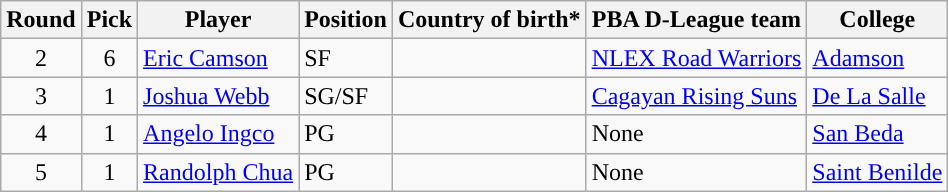<table class="wikitable sortable sortable">
<tr>
<th>Round</th>
<th>Pick</th>
<th>Player</th>
<th>Position</th>
<th>Country of birth*</th>
<th>PBA D-League team</th>
<th>College</th>
</tr>
<tr>
<td align=center>2</td>
<td align=center>6</td>
<td><a href='#'>Eric Camson</a></td>
<td>SF</td>
<td></td>
<td><a href='#'>NLEX Road Warriors</a></td>
<td><a href='#'>Adamson</a></td>
</tr>
<tr>
<td align=center>3</td>
<td align=center>1</td>
<td><a href='#'>Joshua Webb</a></td>
<td>SG/SF</td>
<td></td>
<td><a href='#'>Cagayan Rising Suns</a></td>
<td><a href='#'>De La Salle</a></td>
</tr>
<tr>
<td align=center>4</td>
<td align=center>1</td>
<td><a href='#'>Angelo Ingco</a></td>
<td>PG</td>
<td></td>
<td>None</td>
<td><a href='#'>San Beda</a></td>
</tr>
<tr>
<td align=center>5</td>
<td align=center>1</td>
<td><a href='#'>Randolph Chua</a></td>
<td>PG</td>
<td></td>
<td>None</td>
<td><a href='#'>Saint Benilde</a></td>
</tr>
</table>
